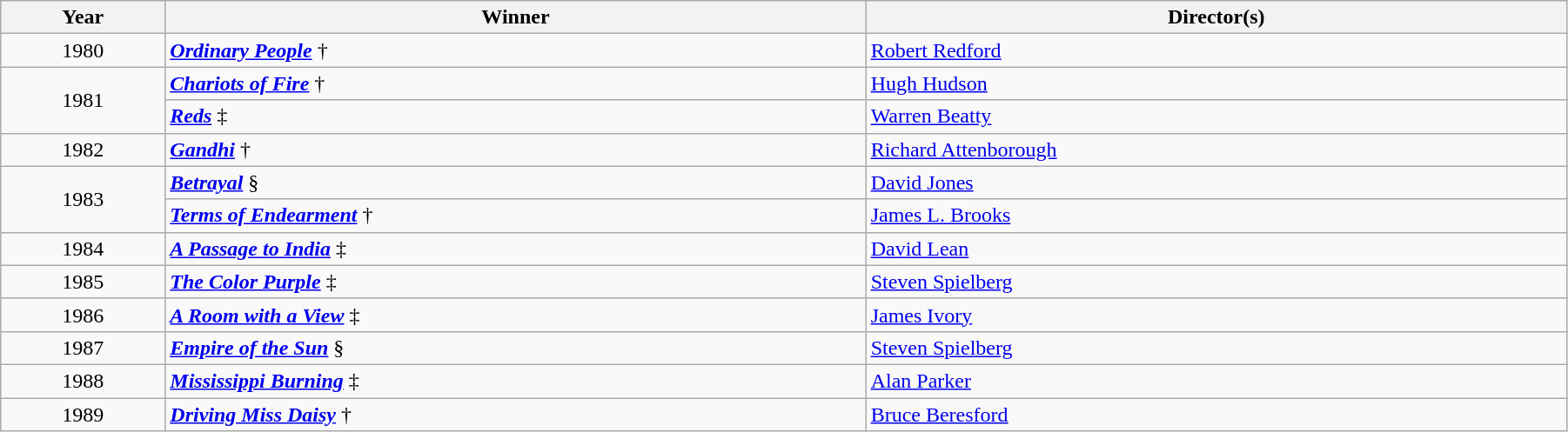<table class="wikitable" width="95%" cellpadding="5">
<tr>
<th width="100"><strong>Year</strong></th>
<th width="450"><strong>Winner</strong></th>
<th width="450"><strong>Director(s)</strong></th>
</tr>
<tr>
<td style="text-align:center;">1980</td>
<td><strong><em><a href='#'>Ordinary People</a></em></strong> †</td>
<td><a href='#'>Robert Redford</a></td>
</tr>
<tr>
<td rowspan="2" style="text-align:center;">1981</td>
<td><strong><em><a href='#'>Chariots of Fire</a></em></strong> †</td>
<td><a href='#'>Hugh Hudson</a></td>
</tr>
<tr>
<td><strong><em><a href='#'>Reds</a></em></strong> ‡</td>
<td><a href='#'>Warren Beatty</a></td>
</tr>
<tr>
<td style="text-align:center;">1982</td>
<td><strong><em><a href='#'>Gandhi</a></em></strong> †</td>
<td><a href='#'>Richard Attenborough</a></td>
</tr>
<tr>
<td rowspan="2" style="text-align:center;">1983</td>
<td><strong><em><a href='#'>Betrayal</a></em></strong> §</td>
<td><a href='#'>David Jones</a></td>
</tr>
<tr>
<td><strong><em><a href='#'>Terms of Endearment</a></em></strong> †</td>
<td><a href='#'>James L. Brooks</a></td>
</tr>
<tr>
<td style="text-align:center;">1984</td>
<td><strong><em><a href='#'>A Passage to India</a></em></strong> ‡</td>
<td><a href='#'>David Lean</a></td>
</tr>
<tr>
<td style="text-align:center;">1985</td>
<td><strong><em><a href='#'>The Color Purple</a></em></strong> ‡</td>
<td><a href='#'>Steven Spielberg</a></td>
</tr>
<tr>
<td style="text-align:center;">1986</td>
<td><strong><em><a href='#'>A Room with a View</a></em></strong> ‡</td>
<td><a href='#'>James Ivory</a></td>
</tr>
<tr>
<td style="text-align:center;">1987</td>
<td><strong><em><a href='#'>Empire of the Sun</a></em></strong> §</td>
<td><a href='#'>Steven Spielberg</a></td>
</tr>
<tr>
<td style="text-align:center;">1988</td>
<td><strong><em><a href='#'>Mississippi Burning</a></em></strong> ‡</td>
<td><a href='#'>Alan Parker</a></td>
</tr>
<tr>
<td style="text-align:center;">1989</td>
<td><strong><em><a href='#'>Driving Miss Daisy</a></em></strong> †</td>
<td><a href='#'>Bruce Beresford</a></td>
</tr>
</table>
